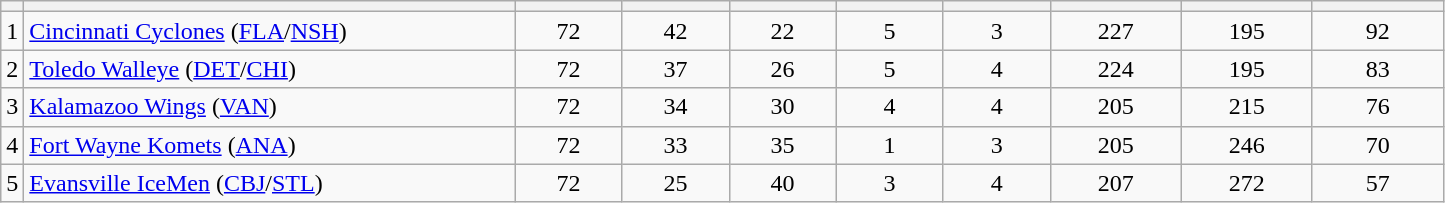<table border="0" cellspacing="0" cellpadding="0">
<tr>
<td colspan="2"><br><table class="wikitable sortable">
<tr>
<th style="width 5em;"></th>
<th style="width:20em;" class="unsortable"></th>
<th style="width:4em;" class="unsortable"></th>
<th style="width:4em;"></th>
<th style="width:4em;"></th>
<th style="width:4em;"></th>
<th style="width:4em;"></th>
<th style="width:5em;"></th>
<th style="width:5em;"></th>
<th style="width:5em;"></th>
</tr>
<tr style="text-align: center;">
<td>1</td>
<td align=left><a href='#'>Cincinnati Cyclones</a> (<a href='#'>FLA</a>/<a href='#'>NSH</a>)</td>
<td>72</td>
<td>42</td>
<td>22</td>
<td>5</td>
<td>3</td>
<td>227</td>
<td>195</td>
<td>92</td>
</tr>
<tr style="text-align: center;">
<td>2</td>
<td align=left><a href='#'>Toledo Walleye</a> (<a href='#'>DET</a>/<a href='#'>CHI</a>)</td>
<td>72</td>
<td>37</td>
<td>26</td>
<td>5</td>
<td>4</td>
<td>224</td>
<td>195</td>
<td>83</td>
</tr>
<tr style="text-align: center;">
<td>3</td>
<td align=left><a href='#'>Kalamazoo Wings</a> (<a href='#'>VAN</a>)</td>
<td>72</td>
<td>34</td>
<td>30</td>
<td>4</td>
<td>4</td>
<td>205</td>
<td>215</td>
<td>76</td>
</tr>
<tr style="text-align: center;">
<td>4</td>
<td align=left><a href='#'>Fort Wayne Komets</a> (<a href='#'>ANA</a>)</td>
<td>72</td>
<td>33</td>
<td>35</td>
<td>1</td>
<td>3</td>
<td>205</td>
<td>246</td>
<td>70</td>
</tr>
<tr style="text-align: center;">
<td>5</td>
<td align=left><a href='#'>Evansville IceMen</a> (<a href='#'>CBJ</a>/<a href='#'>STL</a>)</td>
<td>72</td>
<td>25</td>
<td>40</td>
<td>3</td>
<td>4</td>
<td>207</td>
<td>272</td>
<td>57</td>
</tr>
</table>
</td>
</tr>
</table>
